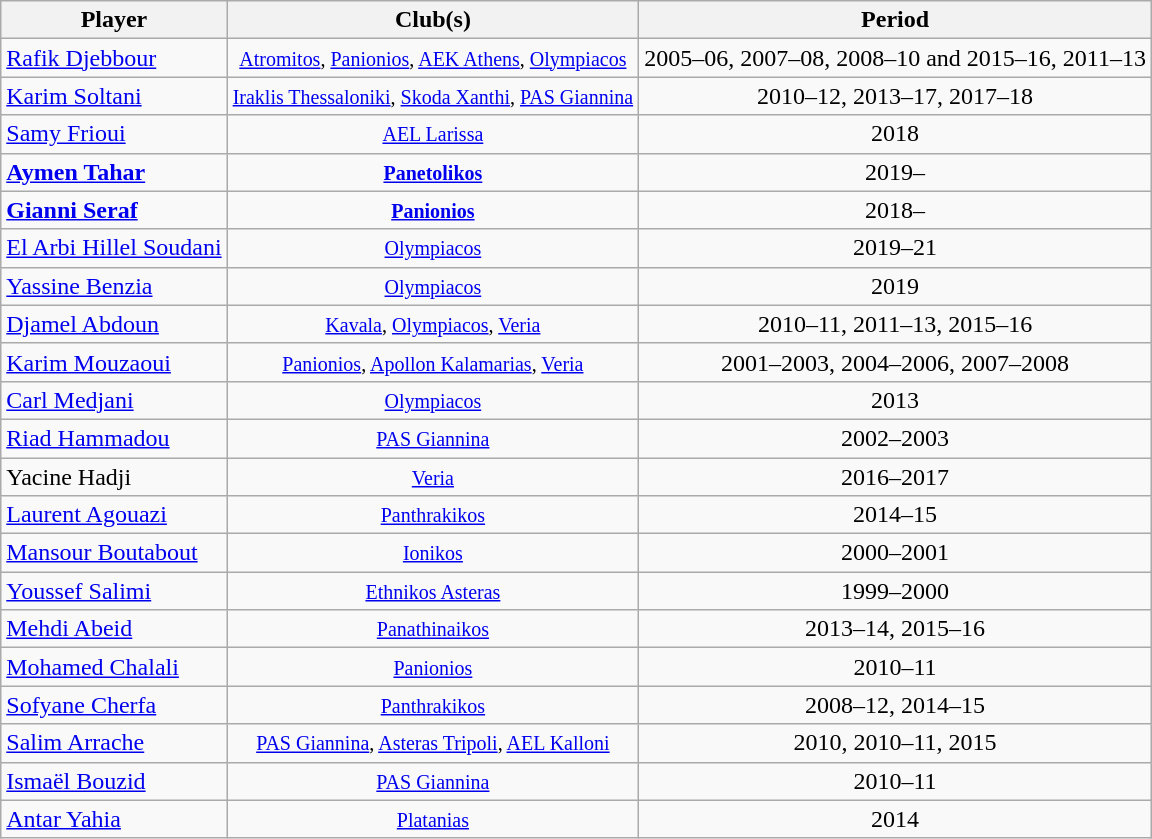<table class="wikitable collapsible collapsed" style="text-align:center">
<tr>
<th scope="col">Player</th>
<th scope="col" class="unsortable">Club(s)</th>
<th scope="col">Period</th>
</tr>
<tr>
<td align="left"><a href='#'>Rafik Djebbour</a></td>
<td><small><a href='#'>Atromitos</a>, <a href='#'>Panionios</a>, <a href='#'>AEK Athens</a>, <a href='#'>Olympiacos</a></small></td>
<td>2005–06, 2007–08, 2008–10 and 2015–16, 2011–13</td>
</tr>
<tr>
<td align="left"><a href='#'>Karim Soltani</a></td>
<td><small><a href='#'>Iraklis Thessaloniki</a>, <a href='#'>Skoda Xanthi</a>, <a href='#'>PAS Giannina</a></small></td>
<td>2010–12, 2013–17, 2017–18</td>
</tr>
<tr>
<td align="left"><a href='#'>Samy Frioui</a></td>
<td><small><a href='#'>AEL Larissa</a></small></td>
<td>2018</td>
</tr>
<tr>
<td align="left"><strong><a href='#'>Aymen Tahar</a></strong></td>
<td><small><strong><a href='#'>Panetolikos</a></strong></small></td>
<td>2019–</td>
</tr>
<tr>
<td align="left"><strong><a href='#'>Gianni Seraf</a></strong></td>
<td><small><strong><a href='#'>Panionios</a></strong></small></td>
<td>2018–</td>
</tr>
<tr>
<td align="left"><a href='#'>El Arbi Hillel Soudani</a></td>
<td><small><a href='#'>Olympiacos</a></small></td>
<td>2019–21</td>
</tr>
<tr>
<td align="left"><a href='#'>Yassine Benzia</a></td>
<td><small><a href='#'>Olympiacos</a></small></td>
<td>2019</td>
</tr>
<tr>
<td align="left"><a href='#'>Djamel Abdoun</a></td>
<td><small><a href='#'>Kavala</a>, <a href='#'>Olympiacos</a>, <a href='#'>Veria</a></small></td>
<td>2010–11, 2011–13, 2015–16</td>
</tr>
<tr>
<td align="left"><a href='#'>Karim Mouzaoui</a></td>
<td><small><a href='#'>Panionios</a>, <a href='#'>Apollon Kalamarias</a>, <a href='#'>Veria</a></small></td>
<td>2001–2003, 2004–2006, 2007–2008</td>
</tr>
<tr>
<td align="left"><a href='#'>Carl Medjani</a></td>
<td><small><a href='#'>Olympiacos</a></small></td>
<td>2013</td>
</tr>
<tr>
<td align="left"><a href='#'>Riad Hammadou</a></td>
<td><small><a href='#'>PAS Giannina</a></small></td>
<td>2002–2003</td>
</tr>
<tr>
<td align="left">Yacine Hadji</td>
<td><small><a href='#'>Veria</a></small></td>
<td>2016–2017</td>
</tr>
<tr>
<td align="left"><a href='#'>Laurent Agouazi</a></td>
<td><small><a href='#'>Panthrakikos</a></small></td>
<td>2014–15</td>
</tr>
<tr>
<td align="left"><a href='#'>Mansour Boutabout</a></td>
<td><small><a href='#'>Ionikos</a></small></td>
<td>2000–2001</td>
</tr>
<tr>
<td align="left"><a href='#'>Youssef Salimi</a></td>
<td><small><a href='#'>Ethnikos Asteras</a></small></td>
<td>1999–2000</td>
</tr>
<tr>
<td align="left"><a href='#'>Mehdi Abeid</a></td>
<td><small><a href='#'>Panathinaikos</a></small></td>
<td>2013–14, 2015–16</td>
</tr>
<tr>
<td align="left"><a href='#'>Mohamed Chalali</a></td>
<td><small><a href='#'>Panionios</a></small></td>
<td>2010–11</td>
</tr>
<tr>
<td align="left"><a href='#'>Sofyane Cherfa</a></td>
<td><small><a href='#'>Panthrakikos</a></small></td>
<td>2008–12, 2014–15</td>
</tr>
<tr>
<td align="left"><a href='#'>Salim Arrache</a></td>
<td><small><a href='#'>PAS Giannina</a>, <a href='#'>Asteras Tripoli</a>, <a href='#'>AEL Kalloni</a></small></td>
<td>2010, 2010–11, 2015</td>
</tr>
<tr>
<td align="left"><a href='#'>Ismaël Bouzid</a></td>
<td><small><a href='#'>PAS Giannina</a></small></td>
<td>2010–11</td>
</tr>
<tr>
<td align="left"><a href='#'>Antar Yahia</a></td>
<td><small><a href='#'>Platanias</a></small></td>
<td>2014</td>
</tr>
</table>
